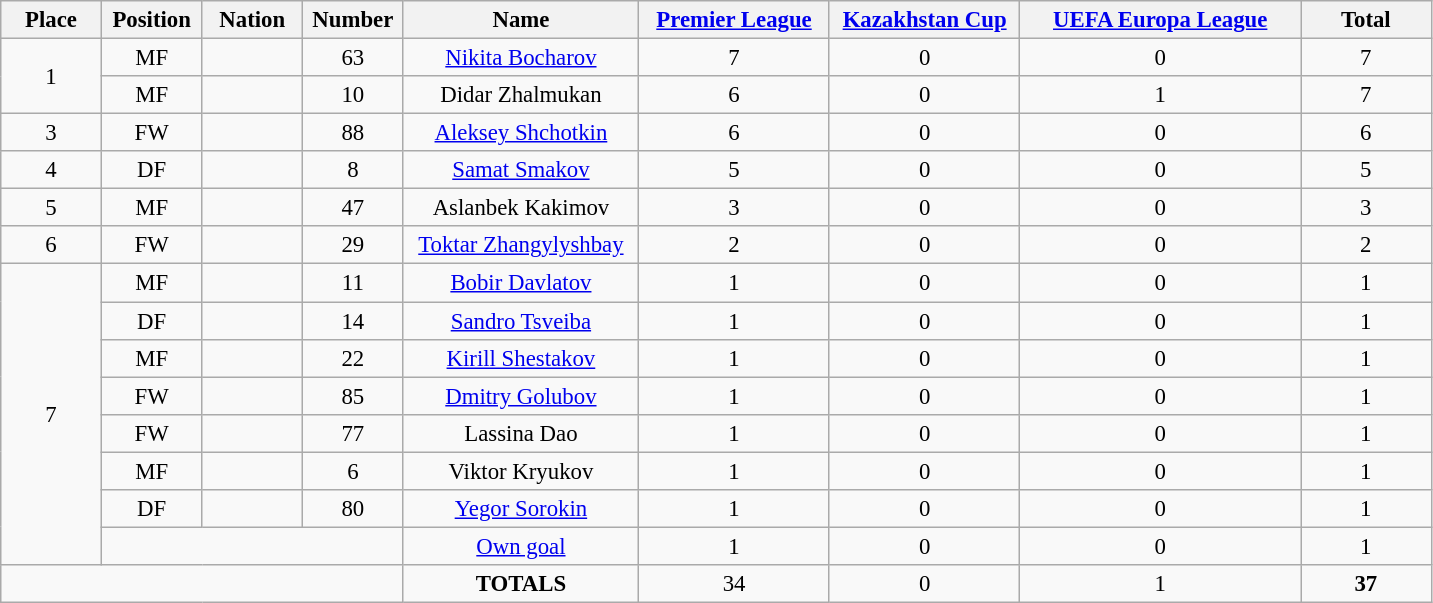<table class="wikitable" style="font-size: 95%; text-align: center;">
<tr>
<th width=60>Place</th>
<th width=60>Position</th>
<th width=60>Nation</th>
<th width=60>Number</th>
<th width=150>Name</th>
<th width=120><a href='#'>Premier League</a></th>
<th width=120><a href='#'>Kazakhstan Cup</a></th>
<th width=180><a href='#'>UEFA Europa League</a></th>
<th width=80><strong>Total</strong></th>
</tr>
<tr>
<td rowspan="2">1</td>
<td>MF</td>
<td></td>
<td>63</td>
<td><a href='#'>Nikita Bocharov</a></td>
<td>7</td>
<td>0</td>
<td>0</td>
<td>7</td>
</tr>
<tr>
<td>MF</td>
<td></td>
<td>10</td>
<td>Didar Zhalmukan</td>
<td>6</td>
<td>0</td>
<td>1</td>
<td>7</td>
</tr>
<tr>
<td>3</td>
<td>FW</td>
<td></td>
<td>88</td>
<td><a href='#'>Aleksey Shchotkin</a></td>
<td>6</td>
<td>0</td>
<td>0</td>
<td>6</td>
</tr>
<tr>
<td>4</td>
<td>DF</td>
<td></td>
<td>8</td>
<td><a href='#'>Samat Smakov</a></td>
<td>5</td>
<td>0</td>
<td>0</td>
<td>5</td>
</tr>
<tr>
<td>5</td>
<td>MF</td>
<td></td>
<td>47</td>
<td>Aslanbek Kakimov</td>
<td>3</td>
<td>0</td>
<td>0</td>
<td>3</td>
</tr>
<tr>
<td>6</td>
<td>FW</td>
<td></td>
<td>29</td>
<td><a href='#'>Toktar Zhangylyshbay</a></td>
<td>2</td>
<td>0</td>
<td>0</td>
<td>2</td>
</tr>
<tr>
<td rowspan="8">7</td>
<td>MF</td>
<td></td>
<td>11</td>
<td><a href='#'>Bobir Davlatov</a></td>
<td>1</td>
<td>0</td>
<td>0</td>
<td>1</td>
</tr>
<tr>
<td>DF</td>
<td></td>
<td>14</td>
<td><a href='#'>Sandro Tsveiba</a></td>
<td>1</td>
<td>0</td>
<td>0</td>
<td>1</td>
</tr>
<tr>
<td>MF</td>
<td></td>
<td>22</td>
<td><a href='#'>Kirill Shestakov</a></td>
<td>1</td>
<td>0</td>
<td>0</td>
<td>1</td>
</tr>
<tr>
<td>FW</td>
<td></td>
<td>85</td>
<td><a href='#'>Dmitry Golubov</a></td>
<td>1</td>
<td>0</td>
<td>0</td>
<td>1</td>
</tr>
<tr>
<td>FW</td>
<td></td>
<td>77</td>
<td>Lassina Dao</td>
<td>1</td>
<td>0</td>
<td>0</td>
<td>1</td>
</tr>
<tr>
<td>MF</td>
<td></td>
<td>6</td>
<td>Viktor Kryukov</td>
<td>1</td>
<td>0</td>
<td>0</td>
<td>1</td>
</tr>
<tr>
<td>DF</td>
<td></td>
<td>80</td>
<td><a href='#'>Yegor Sorokin</a></td>
<td>1</td>
<td>0</td>
<td>0</td>
<td>1</td>
</tr>
<tr>
<td colspan="3"></td>
<td><a href='#'>Own goal</a></td>
<td>1</td>
<td>0</td>
<td>0</td>
<td>1</td>
</tr>
<tr>
<td colspan="4"></td>
<td><strong>TOTALS</strong></td>
<td>34</td>
<td>0</td>
<td>1</td>
<td><strong>37</strong></td>
</tr>
</table>
